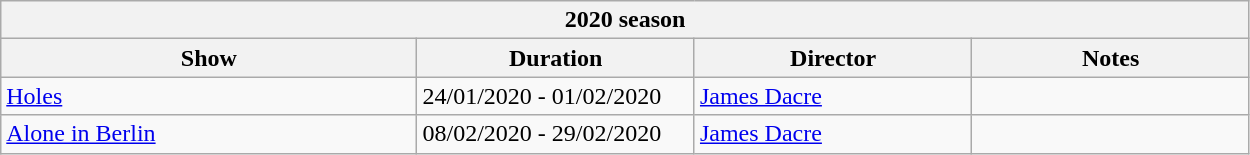<table class="wikitable collapsible autocollapse">
<tr>
<th colspan="4">2020 season</th>
</tr>
<tr>
<th width="30%">Show</th>
<th width="20%">Duration</th>
<th width="20%">Director</th>
<th width="20%">Notes</th>
</tr>
<tr>
<td><a href='#'>Holes</a></td>
<td>24/01/2020 - 01/02/2020</td>
<td><a href='#'>James Dacre</a></td>
<td></td>
</tr>
<tr>
<td><a href='#'>Alone in Berlin</a></td>
<td>08/02/2020 - 29/02/2020</td>
<td><a href='#'>James Dacre</a></td>
<td></td>
</tr>
</table>
